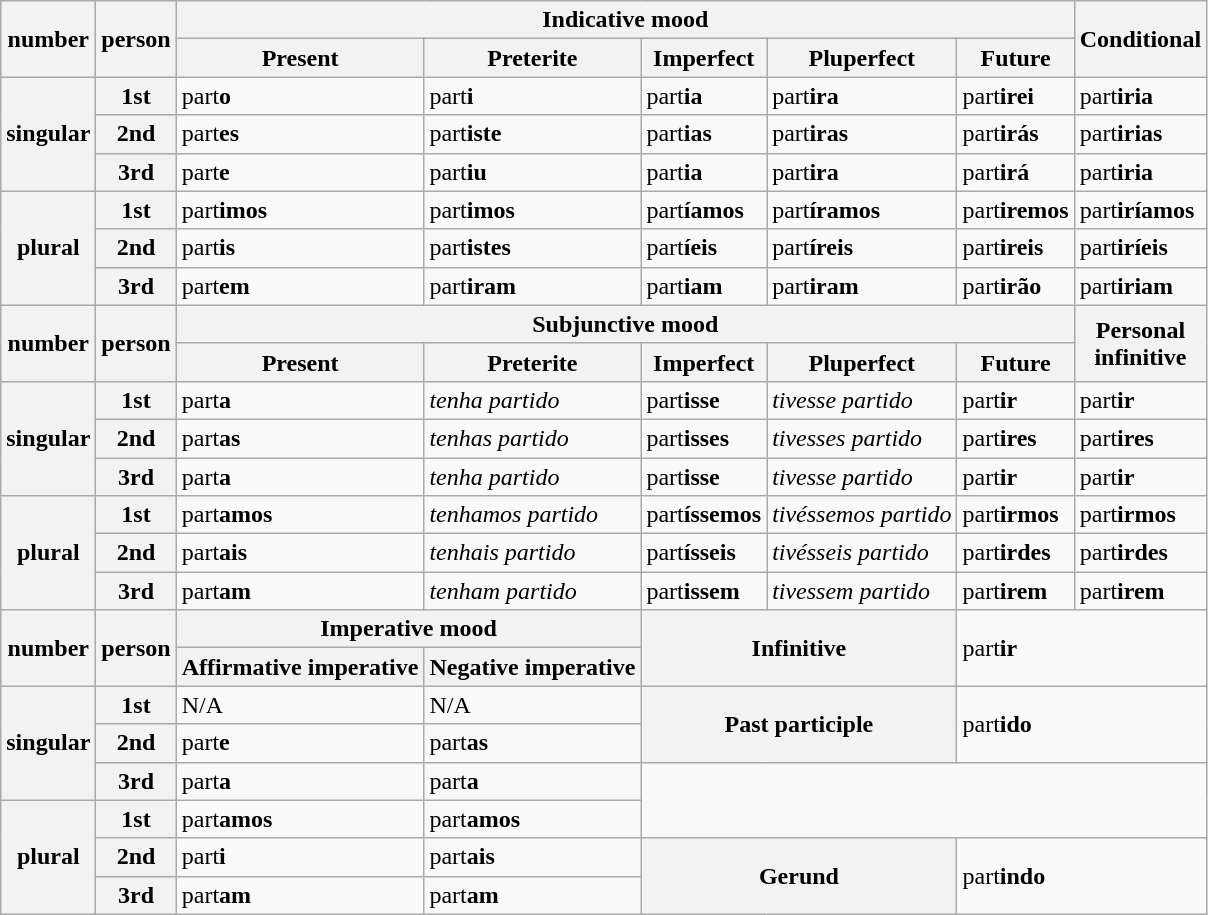<table class="wikitable">
<tr>
<th rowspan="2">number</th>
<th rowspan="2">person</th>
<th colspan="5">Indicative mood</th>
<th rowspan="2">Conditional</th>
</tr>
<tr>
<th>Present</th>
<th>Preterite</th>
<th>Imperfect</th>
<th>Pluperfect</th>
<th>Future</th>
</tr>
<tr>
<th rowspan="3">singular</th>
<th>1st</th>
<td>part<strong>o</strong></td>
<td>part<strong>i</strong></td>
<td>part<strong>ia</strong></td>
<td>part<strong>ira</strong></td>
<td>part<strong>irei</strong></td>
<td>part<strong>iria</strong></td>
</tr>
<tr>
<th>2nd</th>
<td>part<strong>es</strong></td>
<td>part<strong>iste</strong></td>
<td>part<strong>ias</strong></td>
<td>part<strong>iras</strong></td>
<td>part<strong>irás</strong></td>
<td>part<strong>irias</strong></td>
</tr>
<tr>
<th>3rd</th>
<td>part<strong>e</strong></td>
<td>part<strong>iu</strong></td>
<td>part<strong>ia</strong></td>
<td>part<strong>ira</strong></td>
<td>part<strong>irá</strong></td>
<td>part<strong>iria</strong></td>
</tr>
<tr>
<th rowspan="3">plural</th>
<th>1st</th>
<td>part<strong>imos</strong></td>
<td>part<strong>imos</strong></td>
<td>part<strong>íamos</strong></td>
<td>part<strong>íramos</strong></td>
<td>part<strong>iremos</strong></td>
<td>part<strong>iríamos</strong></td>
</tr>
<tr>
<th>2nd</th>
<td>part<strong>is</strong></td>
<td>part<strong>istes</strong></td>
<td>part<strong>íeis</strong></td>
<td>part<strong>íreis</strong></td>
<td>part<strong>ireis</strong></td>
<td>part<strong>iríeis</strong></td>
</tr>
<tr>
<th>3rd</th>
<td>part<strong>em</strong></td>
<td>part<strong>iram</strong></td>
<td>part<strong>iam</strong></td>
<td>part<strong>iram</strong></td>
<td>part<strong>irão</strong></td>
<td>part<strong>iriam</strong></td>
</tr>
<tr>
<th rowspan="2">number</th>
<th rowspan="2">person</th>
<th colspan="5">Subjunctive mood</th>
<th rowspan="2">Personal <br> infinitive</th>
</tr>
<tr>
<th>Present</th>
<th>Preterite</th>
<th>Imperfect</th>
<th>Pluperfect</th>
<th>Future</th>
</tr>
<tr>
<th rowspan="3">singular</th>
<th>1st</th>
<td>part<strong>a</strong></td>
<td><em>tenha partido</em></td>
<td>part<strong>isse</strong></td>
<td><em>tivesse partido</em></td>
<td>part<strong>ir</strong></td>
<td>part<strong>ir</strong></td>
</tr>
<tr>
<th>2nd</th>
<td>part<strong>as</strong></td>
<td><em>tenhas partido</em></td>
<td>part<strong>isses</strong></td>
<td><em>tivesses partido</em></td>
<td>part<strong>ires</strong></td>
<td>part<strong>ires</strong></td>
</tr>
<tr>
<th>3rd</th>
<td>part<strong>a</strong></td>
<td><em>tenha partido</em></td>
<td>part<strong>isse</strong></td>
<td><em>tivesse partido</em></td>
<td>part<strong>ir</strong></td>
<td>part<strong>ir</strong></td>
</tr>
<tr>
<th rowspan="3">plural</th>
<th>1st</th>
<td>part<strong>amos</strong></td>
<td><em>tenhamos partido</em></td>
<td>part<strong>íssemos</strong></td>
<td><em>tivéssemos partido</em></td>
<td>part<strong>irmos</strong></td>
<td>part<strong>irmos</strong></td>
</tr>
<tr>
<th>2nd</th>
<td>part<strong>ais</strong></td>
<td><em>tenhais partido</em></td>
<td>part<strong>ísseis</strong></td>
<td><em>tivésseis partido</em></td>
<td>part<strong>irdes</strong></td>
<td>part<strong>irdes</strong></td>
</tr>
<tr>
<th>3rd</th>
<td>part<strong>am</strong></td>
<td><em>tenham partido</em></td>
<td>part<strong>issem</strong></td>
<td><em>tivessem partido</em></td>
<td>part<strong>irem</strong></td>
<td>part<strong>irem</strong></td>
</tr>
<tr>
<th rowspan="2">number</th>
<th rowspan="2">person</th>
<th colspan="2">Imperative mood</th>
<th colspan="2" rowspan="2">Infinitive</th>
<td colspan="2" rowspan="2">part<strong>ir</strong></td>
</tr>
<tr>
<th>Affirmative imperative</th>
<th>Negative imperative</th>
</tr>
<tr>
<th rowspan="3">singular</th>
<th>1st</th>
<td>N/A</td>
<td>N/A</td>
<th colspan="2" rowspan="2">Past participle</th>
<td colspan="2" rowspan="2">part<strong>ido</strong></td>
</tr>
<tr>
<th>2nd</th>
<td>part<strong>e</strong></td>
<td>part<strong>as</strong></td>
</tr>
<tr>
<th>3rd</th>
<td>part<strong>a</strong></td>
<td>part<strong>a</strong></td>
</tr>
<tr>
<th rowspan="3">plural</th>
<th>1st</th>
<td>part<strong>amos</strong></td>
<td>part<strong>amos</strong></td>
</tr>
<tr>
<th>2nd</th>
<td>part<strong>i</strong></td>
<td>part<strong>ais</strong></td>
<th colspan="2" rowspan="2">Gerund</th>
<td colspan="2" rowspan="2">part<strong>indo</strong></td>
</tr>
<tr>
<th>3rd</th>
<td>part<strong>am</strong></td>
<td>part<strong>am</strong></td>
</tr>
</table>
